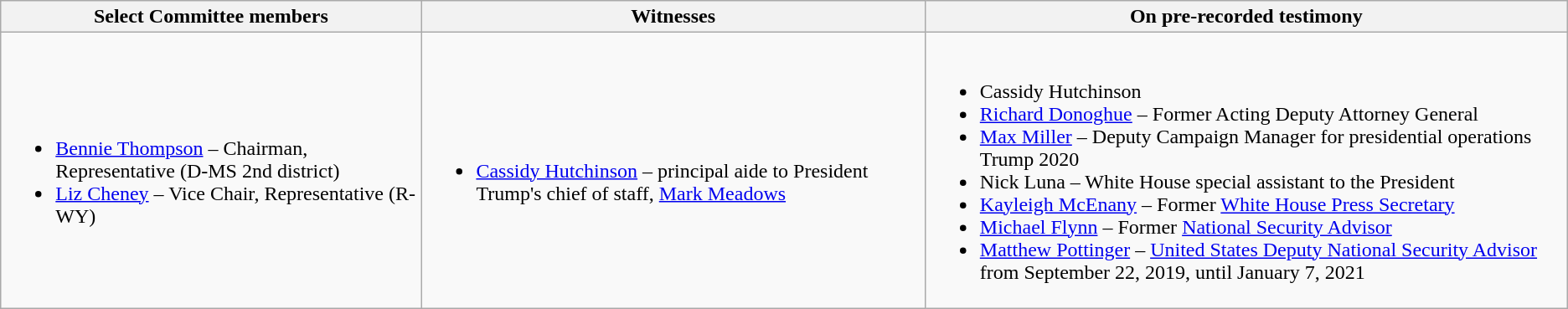<table class="vertical-align-top wikitable mw-collapsible mw-collapsed">
<tr>
<th>Select Committee members</th>
<th>Witnesses</th>
<th>On pre-recorded testimony</th>
</tr>
<tr>
<td><br><ul><li><a href='#'>Bennie Thompson</a> – Chairman, Representative (D-MS 2nd district)</li><li><a href='#'>Liz Cheney</a> – Vice Chair, Representative (R-WY)</li></ul></td>
<td><br><ul><li><a href='#'>Cassidy Hutchinson</a> – principal aide to President Trump's chief of staff, <a href='#'>Mark Meadows</a></li></ul></td>
<td><br><ul><li>Cassidy Hutchinson</li><li><a href='#'>Richard Donoghue</a> – Former Acting Deputy Attorney General</li><li><a href='#'>Max Miller</a> – Deputy Campaign Manager for presidential operations Trump 2020</li><li>Nick Luna – White House special assistant to the President</li><li><a href='#'>Kayleigh McEnany</a> – Former <a href='#'>White House Press Secretary</a></li><li><a href='#'>Michael Flynn</a> – Former <a href='#'>National Security Advisor</a></li><li><a href='#'>Matthew Pottinger</a> – <a href='#'>United States Deputy National Security Advisor</a> from September 22, 2019, until January 7, 2021</li></ul></td>
</tr>
</table>
